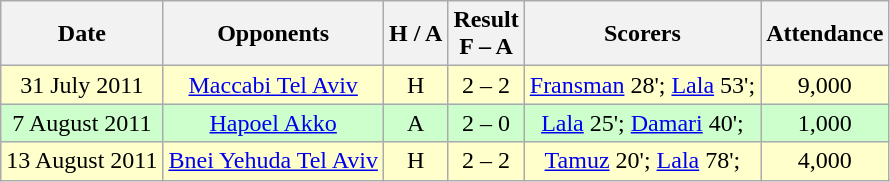<table class="wikitable" style="text-align:center">
<tr>
<th><strong>Date</strong></th>
<th><strong>Opponents</strong></th>
<th><strong>H / A</strong></th>
<th><strong>Result<br>F – A</strong></th>
<th><strong>Scorers</strong></th>
<th><strong>Attendance</strong></th>
</tr>
<tr bgcolor="#ffffcc">
<td>31 July 2011</td>
<td><a href='#'>Maccabi Tel Aviv</a></td>
<td>H</td>
<td>2 – 2</td>
<td><a href='#'>Fransman</a> 28'; <a href='#'>Lala</a> 53';</td>
<td>9,000</td>
</tr>
<tr bgcolor="#ccffcc">
<td>7 August 2011</td>
<td><a href='#'>Hapoel Akko</a></td>
<td>A</td>
<td>2 – 0</td>
<td><a href='#'>Lala</a> 25'; <a href='#'>Damari</a> 40';</td>
<td>1,000</td>
</tr>
<tr bgcolor="#ffffcc">
<td>13 August 2011</td>
<td><a href='#'>Bnei Yehuda Tel Aviv</a></td>
<td>H</td>
<td>2 – 2</td>
<td><a href='#'>Tamuz</a> 20'; <a href='#'>Lala</a> 78';</td>
<td>4,000</td>
</tr>
</table>
